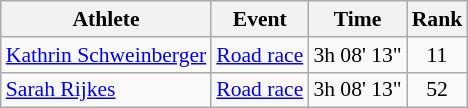<table class="wikitable" style="text-align:center; font-size:90%">
<tr>
<th>Athlete</th>
<th>Event</th>
<th>Time</th>
<th>Rank</th>
</tr>
<tr>
<td align=left><a href='#'>Kathrin Schweinberger</a></td>
<td align=left><a href='#'>Road race</a></td>
<td>3h 08' 13"</td>
<td>11</td>
</tr>
<tr>
<td align=left><a href='#'>Sarah Rijkes</a></td>
<td align=left><a href='#'>Road race</a></td>
<td>3h 08' 13"</td>
<td>52</td>
</tr>
</table>
